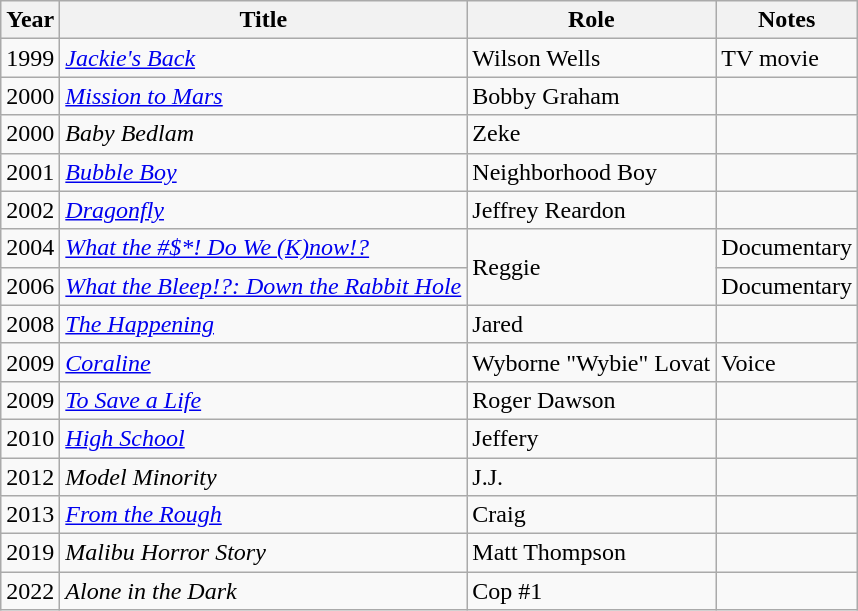<table class="wikitable sortable">
<tr>
<th>Year</th>
<th>Title</th>
<th>Role</th>
<th>Notes</th>
</tr>
<tr>
<td>1999</td>
<td><em><a href='#'>Jackie's Back</a></em></td>
<td>Wilson Wells</td>
<td>TV movie</td>
</tr>
<tr>
<td>2000</td>
<td><em><a href='#'>Mission to Mars</a></em></td>
<td>Bobby Graham</td>
<td></td>
</tr>
<tr>
<td>2000</td>
<td><em>Baby Bedlam</em></td>
<td>Zeke</td>
<td></td>
</tr>
<tr>
<td>2001</td>
<td><em><a href='#'>Bubble Boy</a></em></td>
<td>Neighborhood Boy</td>
<td></td>
</tr>
<tr>
<td>2002</td>
<td><em><a href='#'>Dragonfly</a></em></td>
<td>Jeffrey Reardon</td>
<td></td>
</tr>
<tr>
<td>2004</td>
<td><em><a href='#'>What the #$*! Do We (K)now!?</a></em></td>
<td rowspan="2">Reggie</td>
<td>Documentary</td>
</tr>
<tr>
<td>2006</td>
<td><em><a href='#'>What the Bleep!?: Down the Rabbit Hole</a></em></td>
<td>Documentary</td>
</tr>
<tr>
<td>2008</td>
<td><em><a href='#'>The Happening</a></em></td>
<td>Jared</td>
<td></td>
</tr>
<tr>
<td>2009</td>
<td><em><a href='#'>Coraline</a></em></td>
<td>Wyborne "Wybie" Lovat</td>
<td>Voice</td>
</tr>
<tr>
<td>2009</td>
<td><em><a href='#'>To Save a Life</a></em></td>
<td>Roger Dawson</td>
<td></td>
</tr>
<tr>
<td>2010</td>
<td><em><a href='#'>High School</a></em></td>
<td>Jeffery</td>
<td></td>
</tr>
<tr>
<td>2012</td>
<td><em>Model Minority</em></td>
<td>J.J.</td>
<td></td>
</tr>
<tr>
<td>2013</td>
<td><em><a href='#'>From the Rough</a></em></td>
<td>Craig</td>
<td></td>
</tr>
<tr>
<td>2019</td>
<td><em>Malibu Horror Story</em></td>
<td>Matt Thompson</td>
<td></td>
</tr>
<tr>
<td>2022</td>
<td><em>Alone in the Dark</em></td>
<td>Cop #1</td>
<td></td>
</tr>
</table>
